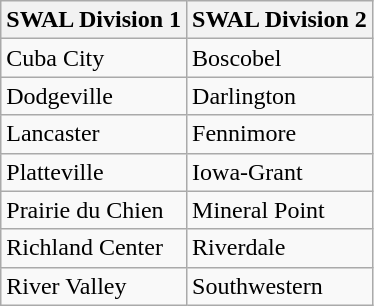<table class="wikitable">
<tr>
<th>SWAL Division 1</th>
<th>SWAL Division 2</th>
</tr>
<tr>
<td>Cuba City</td>
<td>Boscobel</td>
</tr>
<tr>
<td>Dodgeville</td>
<td>Darlington</td>
</tr>
<tr>
<td>Lancaster</td>
<td>Fennimore</td>
</tr>
<tr>
<td>Platteville</td>
<td>Iowa-Grant</td>
</tr>
<tr>
<td>Prairie du Chien</td>
<td>Mineral Point</td>
</tr>
<tr>
<td>Richland Center</td>
<td>Riverdale</td>
</tr>
<tr>
<td>River Valley</td>
<td>Southwestern</td>
</tr>
</table>
